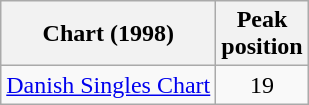<table class="wikitable">
<tr>
<th>Chart (1998)</th>
<th>Peak<br>position</th>
</tr>
<tr>
<td><a href='#'>Danish Singles Chart</a></td>
<td align="center">19</td>
</tr>
</table>
